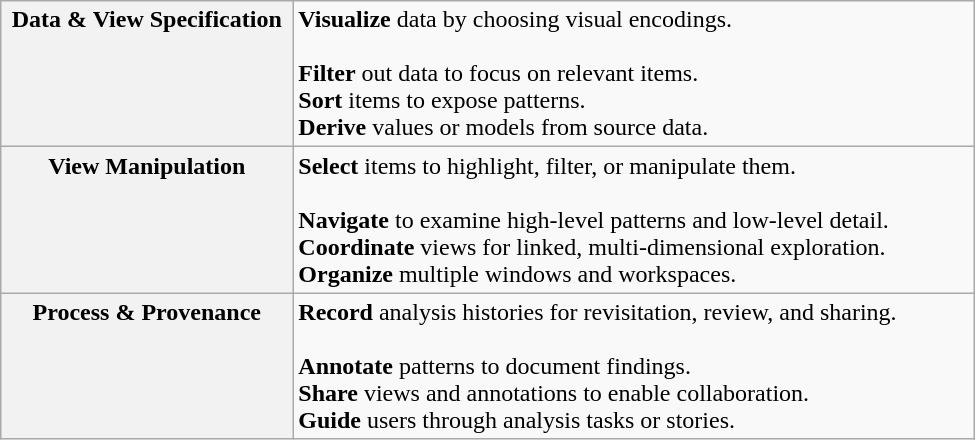<table class="wikitable" style="width: 650px;">
<tr style="vertical-align: top;">
<th scope="row" style="width: 30%;">Data & View Specification</th>
<td style="width: 70%;"><strong>Visualize</strong> data by choosing visual encodings.<br><br><strong>Filter</strong> out data to focus on relevant items.<br>
<strong>Sort</strong> items to expose patterns.<br>
<strong>Derive</strong> values or models from source data.</td>
</tr>
<tr style="vertical-align: top;">
<th scope="row">View Manipulation</th>
<td><strong>Select</strong> items to highlight, filter, or manipulate them.<br><br><strong>Navigate</strong> to examine high-level patterns and low-level detail.<br>
<strong>Coordinate</strong> views for linked, multi-dimensional exploration.<br>
<strong>Organize</strong> multiple windows and workspaces.</td>
</tr>
<tr style="vertical-align: top;">
<th scope="row">Process & Provenance</th>
<td><strong>Record</strong> analysis histories for revisitation, review, and sharing.<br><br><strong>Annotate</strong> patterns to document findings.<br>
<strong>Share</strong> views and annotations to enable collaboration.<br>
<strong>Guide</strong> users through analysis tasks or stories.</td>
</tr>
</table>
